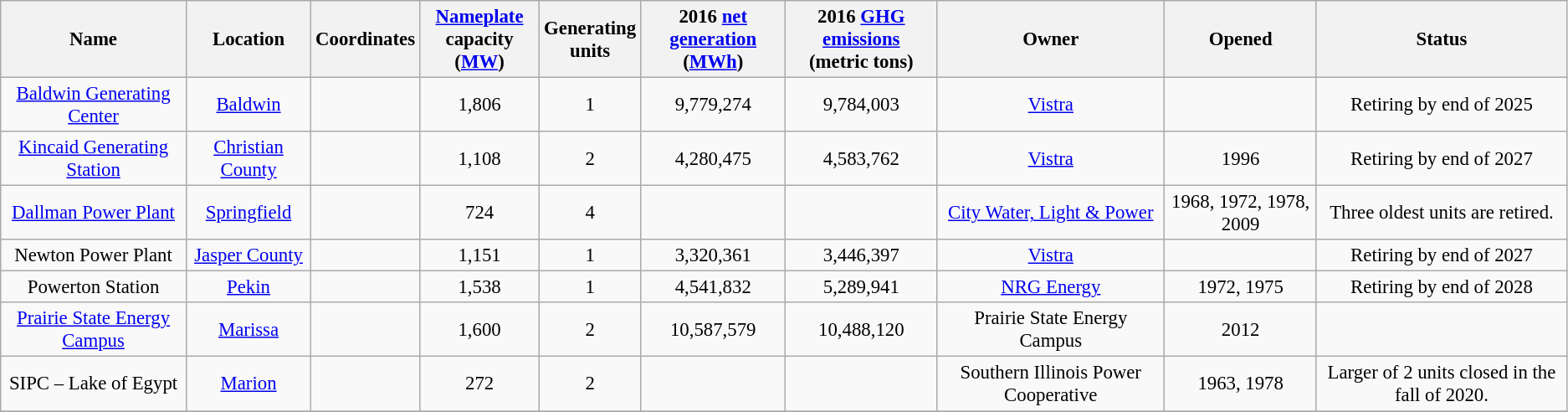<table class="wikitable sortable" style="font-size:95%; text-align:center;">
<tr>
<th>Name</th>
<th>Location</th>
<th>Coordinates</th>
<th><a href='#'>Nameplate</a><br>capacity (<a href='#'>MW</a>)</th>
<th>Generating<br> units</th>
<th>2016 <a href='#'>net generation</a><br> (<a href='#'>MWh</a>)</th>
<th data-sort-type="number">2016 <a href='#'>GHG emissions</a><br> (metric tons)</th>
<th>Owner</th>
<th>Opened</th>
<th>Status</th>
</tr>
<tr>
<td><a href='#'>Baldwin Generating Center</a></td>
<td><a href='#'>Baldwin</a></td>
<td></td>
<td>1,806</td>
<td>1</td>
<td>9,779,274</td>
<td>9,784,003</td>
<td><a href='#'>Vistra</a></td>
<td></td>
<td>Retiring by end of 2025</td>
</tr>
<tr>
<td><a href='#'>Kincaid Generating Station</a></td>
<td><a href='#'>Christian County</a></td>
<td></td>
<td>1,108</td>
<td>2</td>
<td>4,280,475</td>
<td>4,583,762</td>
<td><a href='#'>Vistra</a></td>
<td>1996</td>
<td>Retiring by end of 2027</td>
</tr>
<tr>
<td><a href='#'>Dallman Power Plant</a></td>
<td><a href='#'>Springfield</a></td>
<td></td>
<td>724</td>
<td>4</td>
<td></td>
<td></td>
<td><a href='#'>City Water, Light & Power</a></td>
<td>1968, 1972, 1978, 2009</td>
<td>Three oldest units are retired.</td>
</tr>
<tr>
<td>Newton Power Plant</td>
<td><a href='#'>Jasper County</a></td>
<td></td>
<td>1,151</td>
<td>1</td>
<td>3,320,361</td>
<td>3,446,397</td>
<td><a href='#'>Vistra</a></td>
<td></td>
<td>Retiring by end of 2027</td>
</tr>
<tr>
<td>Powerton Station</td>
<td><a href='#'>Pekin</a></td>
<td></td>
<td>1,538</td>
<td>1</td>
<td>4,541,832</td>
<td>5,289,941</td>
<td><a href='#'>NRG Energy</a></td>
<td>1972, 1975</td>
<td>Retiring by end of 2028</td>
</tr>
<tr>
<td><a href='#'>Prairie State Energy Campus</a></td>
<td><a href='#'>Marissa</a></td>
<td></td>
<td>1,600</td>
<td>2</td>
<td>10,587,579</td>
<td>10,488,120</td>
<td>Prairie State Energy Campus</td>
<td>2012</td>
<td></td>
</tr>
<tr>
<td>SIPC – Lake of Egypt</td>
<td><a href='#'>Marion</a></td>
<td></td>
<td>272</td>
<td>2</td>
<td></td>
<td></td>
<td>Southern Illinois Power Cooperative</td>
<td>1963, 1978</td>
<td>Larger of 2 units closed in the fall of 2020.</td>
</tr>
<tr>
</tr>
</table>
